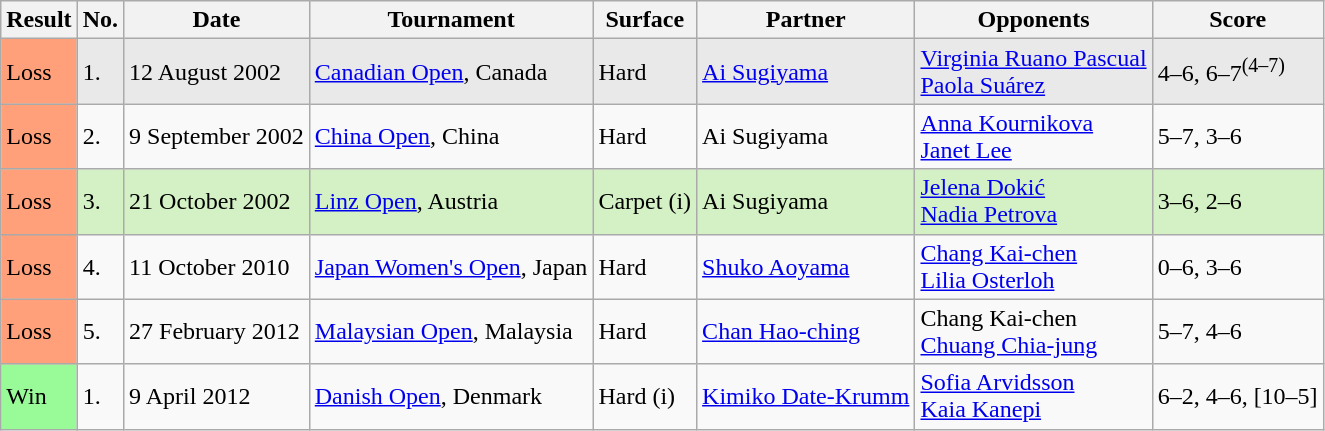<table class="sortable wikitable">
<tr>
<th>Result</th>
<th>No.</th>
<th>Date</th>
<th>Tournament</th>
<th>Surface</th>
<th>Partner</th>
<th>Opponents</th>
<th class=unsortable>Score</th>
</tr>
<tr style="background:#e9e9e9;">
<td style="background:#ffa07a;">Loss</td>
<td>1.</td>
<td>12 August 2002</td>
<td><a href='#'>Canadian Open</a>, Canada</td>
<td>Hard</td>
<td> <a href='#'>Ai Sugiyama</a></td>
<td> <a href='#'>Virginia Ruano Pascual</a> <br>  <a href='#'>Paola Suárez</a></td>
<td>4–6, 6–7<sup>(4–7)</sup></td>
</tr>
<tr>
<td style="background:#ffa07a;">Loss</td>
<td>2.</td>
<td>9 September 2002</td>
<td><a href='#'>China Open</a>, China</td>
<td>Hard</td>
<td> Ai Sugiyama</td>
<td> <a href='#'>Anna Kournikova</a> <br>  <a href='#'>Janet Lee</a></td>
<td>5–7, 3–6</td>
</tr>
<tr style="background:#d4f1c5;">
<td style="background:#ffa07a;">Loss</td>
<td>3.</td>
<td>21 October 2002</td>
<td><a href='#'>Linz Open</a>, Austria</td>
<td>Carpet (i)</td>
<td> Ai Sugiyama</td>
<td> <a href='#'>Jelena Dokić</a> <br>  <a href='#'>Nadia Petrova</a></td>
<td>3–6, 2–6</td>
</tr>
<tr>
<td style="background:#ffa07a;">Loss</td>
<td>4.</td>
<td>11 October 2010</td>
<td><a href='#'>Japan Women's Open</a>, Japan</td>
<td>Hard</td>
<td> <a href='#'>Shuko Aoyama</a></td>
<td> <a href='#'>Chang Kai-chen</a> <br>  <a href='#'>Lilia Osterloh</a></td>
<td>0–6, 3–6</td>
</tr>
<tr>
<td style="background:#ffa07a;">Loss</td>
<td>5.</td>
<td>27 February 2012</td>
<td><a href='#'>Malaysian Open</a>, Malaysia</td>
<td>Hard</td>
<td> <a href='#'>Chan Hao-ching</a></td>
<td> Chang Kai-chen <br>  <a href='#'>Chuang Chia-jung</a></td>
<td>5–7, 4–6</td>
</tr>
<tr>
<td style="background:#98fb98;">Win</td>
<td>1.</td>
<td>9 April 2012</td>
<td><a href='#'>Danish Open</a>, Denmark</td>
<td>Hard (i)</td>
<td> <a href='#'>Kimiko Date-Krumm</a></td>
<td> <a href='#'>Sofia Arvidsson</a> <br>  <a href='#'>Kaia Kanepi</a></td>
<td>6–2, 4–6, [10–5]</td>
</tr>
</table>
